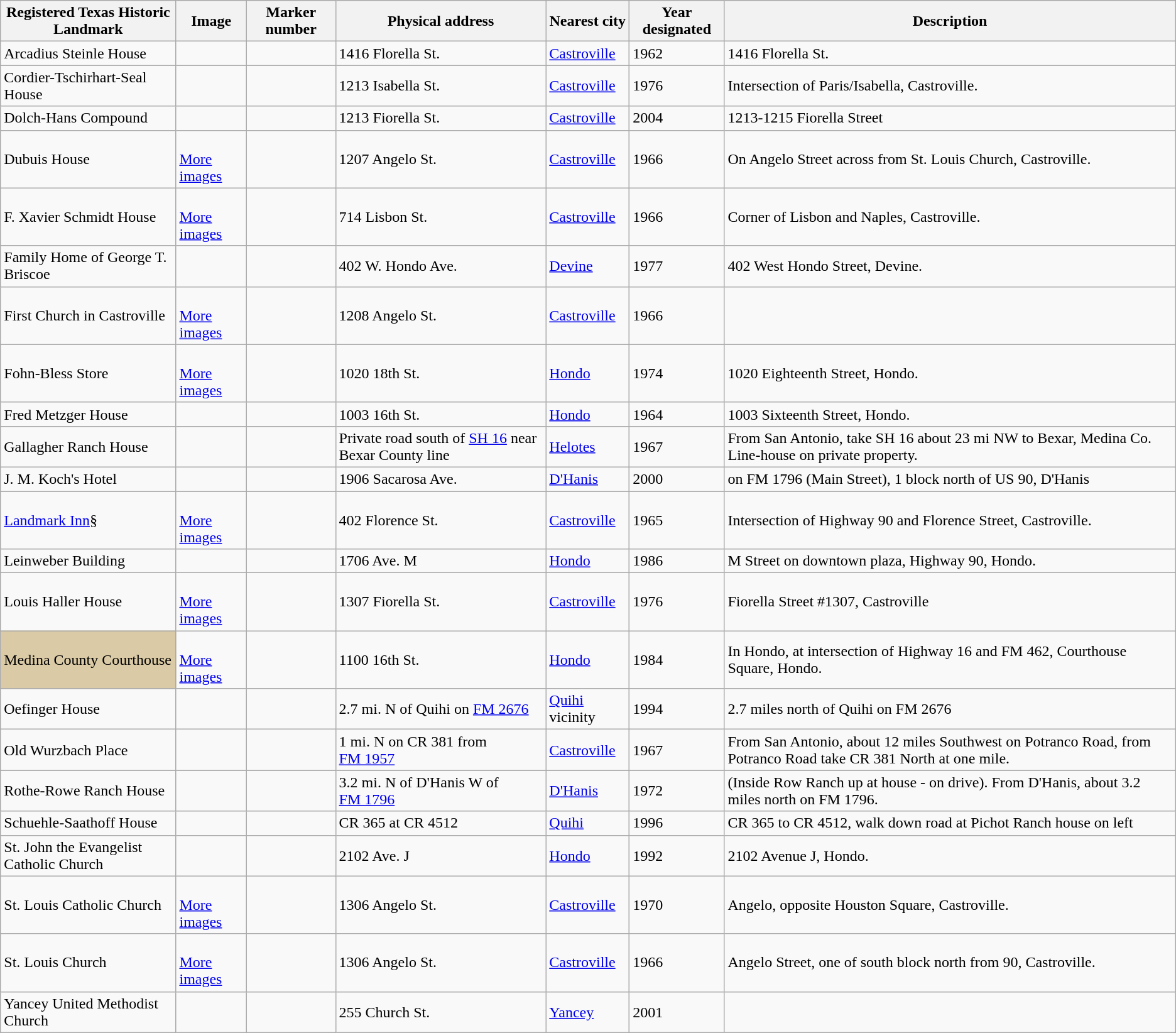<table class="wikitable sortable">
<tr>
<th>Registered Texas Historic Landmark</th>
<th>Image</th>
<th>Marker number</th>
<th>Physical address</th>
<th>Nearest city</th>
<th>Year designated</th>
<th>Description</th>
</tr>
<tr>
<td>Arcadius Steinle House</td>
<td></td>
<td></td>
<td>1416 Florella St.<br></td>
<td><a href='#'>Castroville</a></td>
<td>1962</td>
<td>1416 Florella St.</td>
</tr>
<tr>
<td>Cordier-Tschirhart-Seal House</td>
<td></td>
<td></td>
<td>1213 Isabella St.<br></td>
<td><a href='#'>Castroville</a></td>
<td>1976</td>
<td>Intersection of Paris/Isabella, Castroville.</td>
</tr>
<tr>
<td>Dolch-Hans Compound</td>
<td></td>
<td></td>
<td>1213 Fiorella St.<br></td>
<td><a href='#'>Castroville</a></td>
<td>2004</td>
<td>1213-1215 Fiorella Street</td>
</tr>
<tr>
<td>Dubuis House</td>
<td><br> <a href='#'>More images</a></td>
<td></td>
<td>1207 Angelo St.<br></td>
<td><a href='#'>Castroville</a></td>
<td>1966</td>
<td>On Angelo Street across from St. Louis Church, Castroville.</td>
</tr>
<tr>
<td>F. Xavier Schmidt House</td>
<td><br> <a href='#'>More images</a></td>
<td></td>
<td>714 Lisbon St.<br></td>
<td><a href='#'>Castroville</a></td>
<td>1966</td>
<td>Corner of Lisbon and Naples, Castroville.</td>
</tr>
<tr>
<td>Family Home of George T. Briscoe</td>
<td></td>
<td></td>
<td>402 W. Hondo Ave.<br></td>
<td><a href='#'>Devine</a></td>
<td>1977</td>
<td>402 West Hondo Street, Devine.</td>
</tr>
<tr>
<td>First Church in Castroville</td>
<td><br> <a href='#'>More images</a></td>
<td></td>
<td>1208 Angelo St.<br></td>
<td><a href='#'>Castroville</a></td>
<td>1966</td>
<td></td>
</tr>
<tr>
<td>Fohn-Bless Store</td>
<td><br> <a href='#'>More images</a></td>
<td></td>
<td>1020 18th St.<br></td>
<td><a href='#'>Hondo</a></td>
<td>1974</td>
<td>1020 Eighteenth Street, Hondo.</td>
</tr>
<tr>
<td>Fred Metzger House</td>
<td></td>
<td></td>
<td>1003 16th St.<br></td>
<td><a href='#'>Hondo</a></td>
<td>1964</td>
<td>1003 Sixteenth Street, Hondo.</td>
</tr>
<tr>
<td>Gallagher Ranch House</td>
<td></td>
<td></td>
<td>Private road south of <a href='#'>SH 16</a> near Bexar County line<br></td>
<td><a href='#'>Helotes</a></td>
<td>1967</td>
<td>From San Antonio, take SH 16 about 23 mi NW to Bexar, Medina Co. Line-house on private property.</td>
</tr>
<tr>
<td>J. M. Koch's Hotel</td>
<td></td>
<td></td>
<td>1906 Sacarosa Ave.<br></td>
<td><a href='#'>D'Hanis</a></td>
<td>2000</td>
<td>on FM 1796 (Main Street), 1 block north of US 90, D'Hanis</td>
</tr>
<tr>
<td><a href='#'>Landmark Inn</a>§</td>
<td><br> <a href='#'>More images</a></td>
<td></td>
<td>402 Florence St.<br></td>
<td><a href='#'>Castroville</a></td>
<td>1965</td>
<td>Intersection of Highway 90 and Florence Street, Castroville.</td>
</tr>
<tr>
<td>Leinweber Building</td>
<td></td>
<td></td>
<td>1706 Ave. M<br></td>
<td><a href='#'>Hondo</a></td>
<td>1986</td>
<td>M Street on downtown plaza, Highway 90, Hondo.</td>
</tr>
<tr>
<td>Louis Haller House</td>
<td><br> <a href='#'>More images</a></td>
<td></td>
<td>1307 Fiorella St.<br></td>
<td><a href='#'>Castroville</a></td>
<td>1976</td>
<td>Fiorella Street #1307, Castroville</td>
</tr>
<tr>
<td style="background: #DACAA5">Medina County Courthouse</td>
<td><br> <a href='#'>More images</a></td>
<td></td>
<td>1100 16th St.<br></td>
<td><a href='#'>Hondo</a></td>
<td>1984</td>
<td>In Hondo, at intersection of Highway 16 and FM 462, Courthouse Square, Hondo.</td>
</tr>
<tr>
<td>Oefinger House</td>
<td></td>
<td></td>
<td>2.7 mi. N of Quihi on <a href='#'>FM 2676</a><br></td>
<td><a href='#'>Quihi</a> vicinity</td>
<td>1994</td>
<td>2.7 miles north of Quihi on FM 2676</td>
</tr>
<tr>
<td>Old Wurzbach Place</td>
<td></td>
<td></td>
<td>1 mi. N on CR 381 from <a href='#'>FM 1957</a><br></td>
<td><a href='#'>Castroville</a></td>
<td>1967</td>
<td>From San Antonio, about 12 miles Southwest on Potranco Road, from Potranco Road take CR 381 North at one mile.</td>
</tr>
<tr>
<td>Rothe-Rowe Ranch House</td>
<td></td>
<td></td>
<td>3.2 mi. N of D'Hanis W of <a href='#'>FM 1796</a><br></td>
<td><a href='#'>D'Hanis</a></td>
<td>1972</td>
<td>(Inside Row Ranch up at house - on drive). From D'Hanis, about 3.2 miles north on FM 1796.</td>
</tr>
<tr>
<td>Schuehle-Saathoff House</td>
<td></td>
<td></td>
<td>CR 365 at CR 4512<br></td>
<td><a href='#'>Quihi</a></td>
<td>1996</td>
<td>CR 365 to CR 4512, walk down road at Pichot Ranch house on left</td>
</tr>
<tr>
<td>St. John the Evangelist Catholic Church</td>
<td></td>
<td></td>
<td>2102 Ave. J<br></td>
<td><a href='#'>Hondo</a></td>
<td>1992</td>
<td>2102 Avenue J, Hondo.</td>
</tr>
<tr>
<td>St. Louis Catholic Church</td>
<td><br> <a href='#'>More images</a></td>
<td></td>
<td>1306 Angelo St.<br></td>
<td><a href='#'>Castroville</a></td>
<td>1970</td>
<td>Angelo, opposite Houston Square, Castroville.</td>
</tr>
<tr>
<td>St. Louis Church</td>
<td><br> <a href='#'>More images</a></td>
<td></td>
<td>1306 Angelo St.<br></td>
<td><a href='#'>Castroville</a></td>
<td>1966</td>
<td>Angelo Street, one of south block north from 90, Castroville.</td>
</tr>
<tr>
<td>Yancey United Methodist Church</td>
<td></td>
<td></td>
<td>255 Church St.<br></td>
<td><a href='#'>Yancey</a></td>
<td>2001</td>
<td></td>
</tr>
</table>
